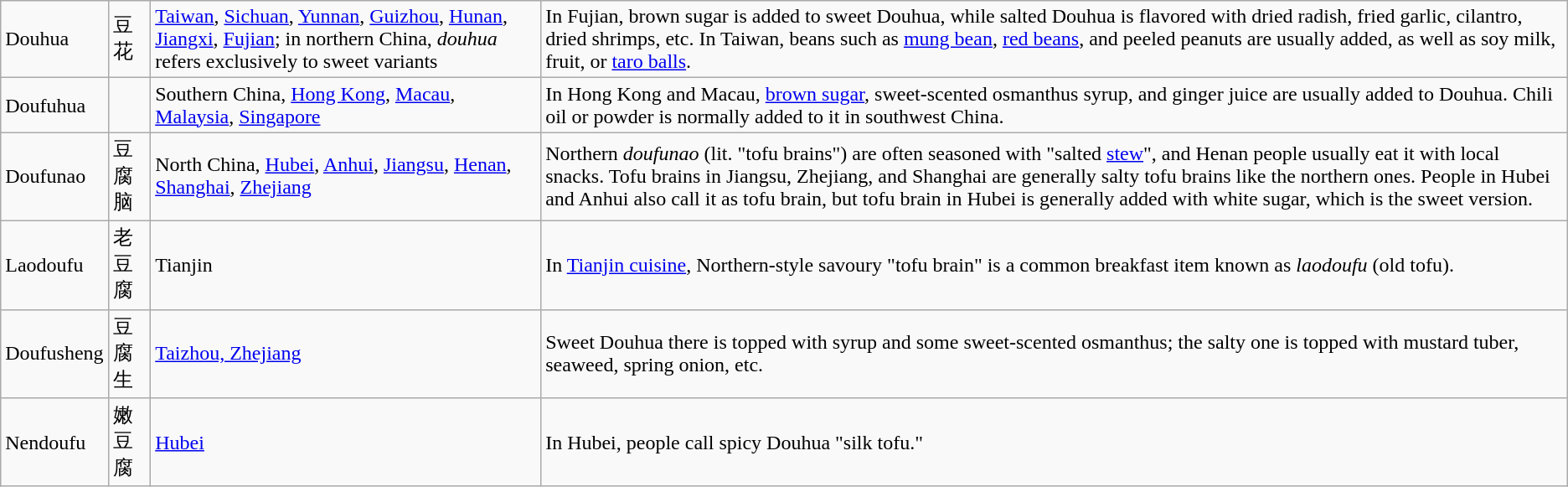<table class="wikitable">
<tr>
<td>Douhua</td>
<td>豆花</td>
<td><a href='#'>Taiwan</a>, <a href='#'>Sichuan</a>, <a href='#'>Yunnan</a>, <a href='#'>Guizhou</a>, <a href='#'>Hunan</a>, <a href='#'>Jiangxi</a>, <a href='#'>Fujian</a>; in northern China, <em>douhua</em> refers exclusively to sweet variants</td>
<td>In Fujian, brown sugar is added to sweet Douhua, while salted Douhua is flavored with dried radish, fried garlic, cilantro, dried shrimps, etc. In Taiwan, beans such as <a href='#'>mung bean</a>, <a href='#'>red beans</a>, and peeled peanuts are usually added, as well as soy milk, fruit, or <a href='#'>taro balls</a>.</td>
</tr>
<tr>
<td>Doufuhua</td>
<td></td>
<td>Southern China, <a href='#'>Hong Kong</a>, <a href='#'>Macau</a>, <a href='#'>Malaysia</a>, <a href='#'>Singapore</a></td>
<td>In Hong Kong and Macau, <a href='#'>brown sugar</a>, sweet-scented osmanthus syrup, and ginger juice are usually added to Douhua. Chili oil or powder is normally added to it in southwest China.</td>
</tr>
<tr>
<td>Doufunao</td>
<td>豆腐脑</td>
<td>North China, <a href='#'>Hubei</a>, <a href='#'>Anhui</a>, <a href='#'>Jiangsu</a>, <a href='#'>Henan</a>, <a href='#'>Shanghai</a>, <a href='#'>Zhejiang</a></td>
<td>Northern <em>doufunao</em> (lit. "tofu brains") are often seasoned with "salted <a href='#'>stew</a>", and Henan people usually eat it with local snacks. Tofu brains in Jiangsu, Zhejiang, and Shanghai are generally salty tofu brains like the northern ones. People in Hubei and Anhui also call it as tofu brain, but tofu brain in Hubei is generally added with white sugar, which is the sweet version.</td>
</tr>
<tr>
<td>Laodoufu</td>
<td>老豆腐</td>
<td>Tianjin</td>
<td>In <a href='#'>Tianjin cuisine</a>, Northern-style savoury "tofu brain" is a common breakfast item known as <em>laodoufu</em> (old tofu).</td>
</tr>
<tr>
<td>Doufusheng</td>
<td>豆腐生</td>
<td><a href='#'>Taizhou, Zhejiang</a></td>
<td>Sweet Douhua there is topped with syrup and some sweet-scented osmanthus; the salty one is topped with mustard tuber, seaweed, spring onion, etc.</td>
</tr>
<tr>
<td>Nendoufu</td>
<td>嫩豆腐</td>
<td><a href='#'>Hubei</a></td>
<td>In Hubei, people call spicy Douhua "silk tofu."</td>
</tr>
</table>
